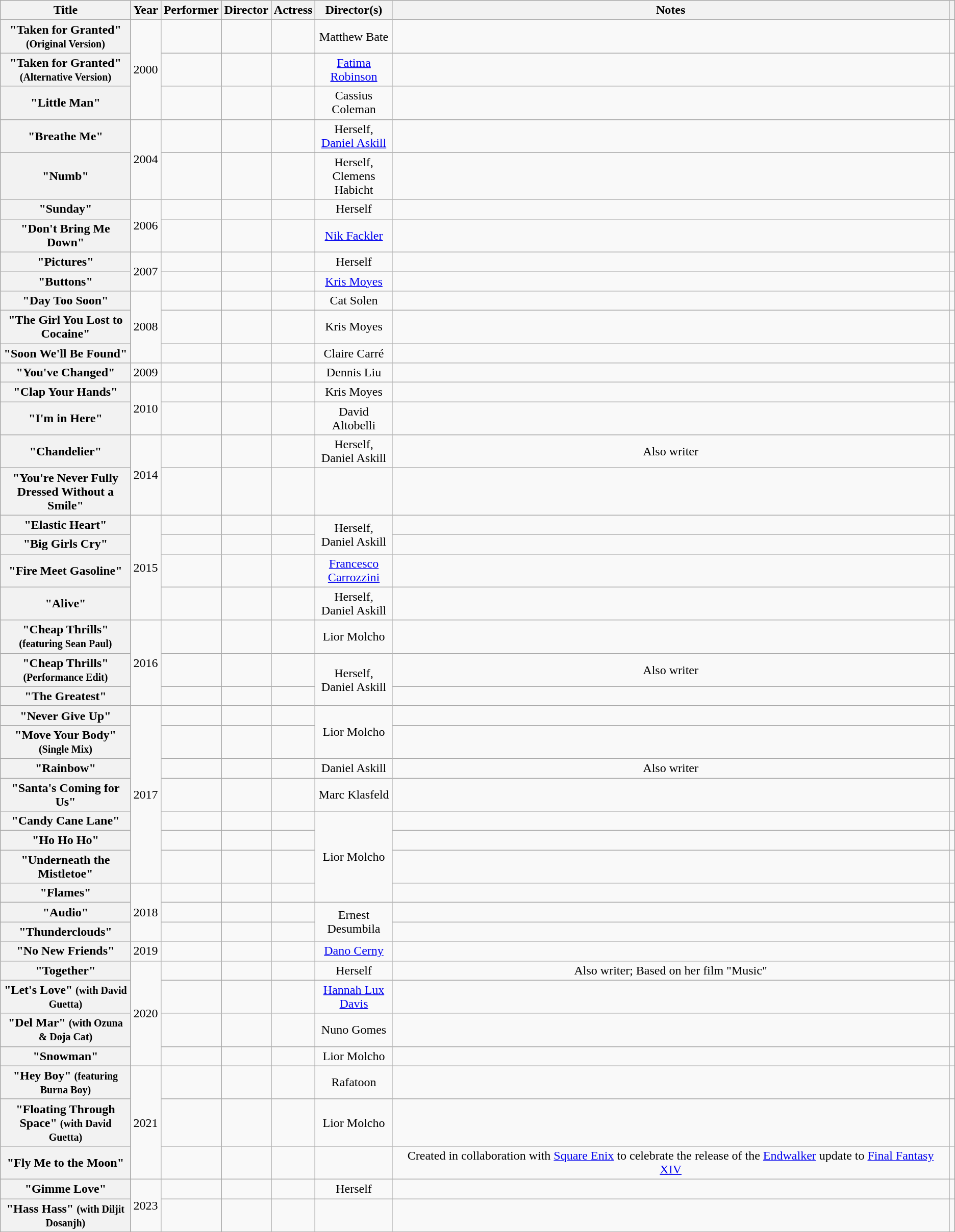<table class="wikitable plainrowheaders" style="text-align:center;">
<tr>
<th scope="col">Title</th>
<th scope="col">Year</th>
<th scope="col">Performer</th>
<th scope="col">Director</th>
<th scope="col">Actress</th>
<th scope="col">Director(s)</th>
<th scope="col" style="width:45em;" class="unsortable">Notes</th>
<th scope="col"></th>
</tr>
<tr>
<th scope="row">"Taken for Granted" <small>(Original Version)</small></th>
<td rowspan="3">2000</td>
<td></td>
<td></td>
<td></td>
<td>Matthew Bate</td>
<td></td>
<td></td>
</tr>
<tr>
<th scope="row">"Taken for Granted" <small>(Alternative Version)</small></th>
<td></td>
<td></td>
<td></td>
<td><a href='#'>Fatima Robinson</a></td>
<td></td>
<td></td>
</tr>
<tr>
<th scope="row">"Little Man"</th>
<td></td>
<td></td>
<td></td>
<td>Cassius Coleman</td>
<td></td>
<td></td>
</tr>
<tr>
<th scope="row">"Breathe Me"</th>
<td rowspan="2">2004</td>
<td></td>
<td></td>
<td></td>
<td>Herself, <a href='#'>Daniel Askill</a></td>
<td></td>
<td></td>
</tr>
<tr>
<th scope="row">"Numb"</th>
<td></td>
<td></td>
<td></td>
<td>Herself, Clemens Habicht</td>
<td></td>
<td></td>
</tr>
<tr>
<th scope="row">"Sunday"</th>
<td rowspan="2">2006</td>
<td></td>
<td></td>
<td></td>
<td>Herself</td>
<td></td>
<td></td>
</tr>
<tr>
<th scope="row">"Don't Bring Me Down"</th>
<td></td>
<td></td>
<td></td>
<td><a href='#'>Nik Fackler</a></td>
<td></td>
<td></td>
</tr>
<tr>
<th scope="row">"Pictures"</th>
<td rowspan="2">2007</td>
<td></td>
<td></td>
<td></td>
<td>Herself</td>
<td></td>
<td></td>
</tr>
<tr>
<th scope="row">"Buttons"</th>
<td></td>
<td></td>
<td></td>
<td><a href='#'>Kris Moyes</a></td>
<td></td>
<td></td>
</tr>
<tr>
<th scope="row">"Day Too Soon"</th>
<td rowspan="3">2008</td>
<td></td>
<td></td>
<td></td>
<td>Cat Solen</td>
<td></td>
<td></td>
</tr>
<tr>
<th scope="row">"The Girl You Lost to Cocaine"</th>
<td></td>
<td></td>
<td></td>
<td>Kris Moyes</td>
<td></td>
<td></td>
</tr>
<tr>
<th scope="row">"Soon We'll Be Found"</th>
<td></td>
<td></td>
<td></td>
<td>Claire Carré</td>
<td></td>
<td></td>
</tr>
<tr>
<th scope="row">"You've Changed"</th>
<td>2009</td>
<td></td>
<td></td>
<td></td>
<td>Dennis Liu</td>
<td></td>
<td></td>
</tr>
<tr>
<th scope="row">"Clap Your Hands"</th>
<td rowspan="2">2010</td>
<td></td>
<td></td>
<td></td>
<td>Kris Moyes</td>
<td></td>
<td></td>
</tr>
<tr>
<th scope="row">"I'm in Here"</th>
<td></td>
<td></td>
<td></td>
<td>David Altobelli</td>
<td></td>
<td></td>
</tr>
<tr>
<th scope="row">"Chandelier"</th>
<td rowspan="2">2014</td>
<td></td>
<td></td>
<td></td>
<td>Herself, Daniel Askill</td>
<td>Also writer</td>
<td></td>
</tr>
<tr>
<th scope="row">"You're Never Fully Dressed Without a Smile"</th>
<td></td>
<td></td>
<td></td>
<td></td>
<td></td>
<td></td>
</tr>
<tr>
<th scope="row">"Elastic Heart"</th>
<td rowspan="4">2015</td>
<td></td>
<td></td>
<td></td>
<td rowspan="2">Herself, Daniel Askill</td>
<td></td>
<td></td>
</tr>
<tr>
<th scope="row">"Big Girls Cry"</th>
<td></td>
<td></td>
<td></td>
<td></td>
<td></td>
</tr>
<tr>
<th scope="row">"Fire Meet Gasoline"</th>
<td></td>
<td></td>
<td></td>
<td><a href='#'>Francesco Carrozzini</a></td>
<td></td>
<td></td>
</tr>
<tr>
<th scope="row">"Alive"</th>
<td></td>
<td></td>
<td></td>
<td rowspan="row">Herself, Daniel Askill</td>
<td></td>
<td></td>
</tr>
<tr>
<th scope="row">"Cheap Thrills" <small>(featuring Sean Paul)</small></th>
<td rowspan="3">2016</td>
<td></td>
<td></td>
<td></td>
<td rowspan="1">Lior Molcho</td>
<td></td>
<td></td>
</tr>
<tr>
<th scope="row">"Cheap Thrills" <small>(Performance Edit)</small></th>
<td></td>
<td></td>
<td></td>
<td rowspan="2">Herself, Daniel Askill</td>
<td>Also writer</td>
<td></td>
</tr>
<tr>
<th scope="row">"The Greatest"</th>
<td></td>
<td></td>
<td></td>
<td></td>
<td></td>
</tr>
<tr>
<th scope="row">"Never Give Up"</th>
<td rowspan="7">2017</td>
<td></td>
<td></td>
<td></td>
<td rowspan="2">Lior Molcho</td>
<td></td>
<td></td>
</tr>
<tr>
<th scope="row">"Move Your Body" <small>(Single Mix)</small></th>
<td></td>
<td></td>
<td></td>
<td></td>
<td></td>
</tr>
<tr>
<th scope="row">"Rainbow"</th>
<td></td>
<td></td>
<td></td>
<td>Daniel Askill</td>
<td>Also writer</td>
<td></td>
</tr>
<tr>
<th scope="row">"Santa's Coming for Us"</th>
<td></td>
<td></td>
<td></td>
<td>Marc Klasfeld</td>
<td></td>
<td></td>
</tr>
<tr>
<th scope="row">"Candy Cane Lane"</th>
<td></td>
<td></td>
<td></td>
<td rowspan="4">Lior Molcho</td>
<td></td>
<td></td>
</tr>
<tr>
<th scope="row">"Ho Ho Ho"</th>
<td></td>
<td></td>
<td></td>
<td></td>
<td></td>
</tr>
<tr>
<th scope="row">"Underneath the Mistletoe"</th>
<td></td>
<td></td>
<td></td>
<td></td>
<td></td>
</tr>
<tr>
<th scope="row">"Flames"</th>
<td rowspan="3">2018</td>
<td></td>
<td></td>
<td></td>
<td></td>
<td></td>
</tr>
<tr>
<th scope="row">"Audio"</th>
<td></td>
<td></td>
<td></td>
<td rowspan="2">Ernest Desumbila</td>
<td></td>
<td></td>
</tr>
<tr>
<th scope="row">"Thunderclouds"</th>
<td></td>
<td></td>
<td></td>
<td></td>
<td></td>
</tr>
<tr>
<th scope="row">"No New Friends"</th>
<td>2019</td>
<td></td>
<td></td>
<td></td>
<td><a href='#'>Dano Cerny</a></td>
<td></td>
<td></td>
</tr>
<tr>
<th scope="row">"Together"</th>
<td rowspan="4">2020</td>
<td></td>
<td></td>
<td></td>
<td>Herself</td>
<td>Also writer; Based on her film "Music"</td>
<td></td>
</tr>
<tr>
<th scope="row">"Let's Love" <small>(with David Guetta)</small></th>
<td></td>
<td></td>
<td></td>
<td><a href='#'>Hannah Lux Davis</a></td>
<td></td>
<td></td>
</tr>
<tr>
<th scope="row">"Del Mar" <small>(with Ozuna & Doja Cat)</small></th>
<td></td>
<td></td>
<td></td>
<td>Nuno Gomes</td>
<td></td>
<td></td>
</tr>
<tr>
<th scope="row">"Snowman"</th>
<td></td>
<td></td>
<td></td>
<td>Lior Molcho</td>
<td></td>
<td></td>
</tr>
<tr>
<th scope="row">"Hey Boy" <small>(featuring Burna Boy)</small></th>
<td rowspan="3">2021</td>
<td></td>
<td></td>
<td></td>
<td>Rafatoon</td>
<td></td>
<td></td>
</tr>
<tr>
<th scope="row">"Floating Through Space" <small>(with David Guetta)</small></th>
<td></td>
<td></td>
<td></td>
<td>Lior Molcho</td>
<td></td>
<td></td>
</tr>
<tr>
<th scope="row">"Fly Me to the Moon"</th>
<td></td>
<td></td>
<td></td>
<td></td>
<td>Created in collaboration with <a href='#'>Square Enix</a> to celebrate the release of the <a href='#'>Endwalker</a> update to <a href='#'>Final Fantasy XIV</a></td>
<td></td>
</tr>
<tr>
<th scope="row">"Gimme Love"</th>
<td rowspan="2">2023</td>
<td></td>
<td></td>
<td></td>
<td>Herself</td>
<td></td>
<td></td>
</tr>
<tr>
<th scope="row">"Hass Hass" <small>(with Diljit Dosanjh)</small></th>
<td></td>
<td></td>
<td></td>
<td></td>
<td></td>
<td></td>
</tr>
</table>
